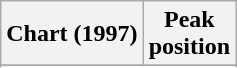<table class="wikitable sortable">
<tr>
<th align="left">Chart (1997)</th>
<th style="text-align:center;">Peak<br>position</th>
</tr>
<tr>
</tr>
<tr>
</tr>
</table>
